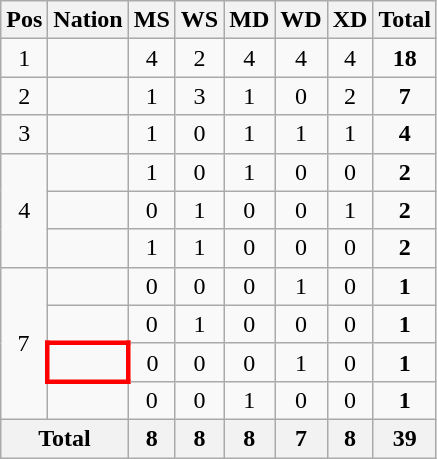<table class="wikitable" style="text-align:center">
<tr>
<th>Pos</th>
<th>Nation</th>
<th>MS</th>
<th>WS</th>
<th>MD</th>
<th>WD</th>
<th>XD</th>
<th>Total</th>
</tr>
<tr>
<td>1</td>
<td align=left></td>
<td>4</td>
<td>2</td>
<td>4</td>
<td>4</td>
<td>4</td>
<td><strong>18</strong></td>
</tr>
<tr>
<td>2</td>
<td align=left></td>
<td>1</td>
<td>3</td>
<td>1</td>
<td>0</td>
<td>2</td>
<td><strong>7</strong></td>
</tr>
<tr>
<td>3</td>
<td align=left></td>
<td>1</td>
<td>0</td>
<td>1</td>
<td>1</td>
<td>1</td>
<td><strong>4</strong></td>
</tr>
<tr>
<td rowspan="3">4</td>
<td align=left></td>
<td>1</td>
<td>0</td>
<td>1</td>
<td>0</td>
<td>0</td>
<td><strong>2</strong></td>
</tr>
<tr>
<td align=left></td>
<td>0</td>
<td>1</td>
<td>0</td>
<td>0</td>
<td>1</td>
<td><strong>2</strong></td>
</tr>
<tr>
<td align=left></td>
<td>1</td>
<td>1</td>
<td>0</td>
<td>0</td>
<td>0</td>
<td><strong>2</strong></td>
</tr>
<tr>
<td rowspan="4">7</td>
<td align=left></td>
<td>0</td>
<td>0</td>
<td>0</td>
<td>1</td>
<td>0</td>
<td><strong>1</strong></td>
</tr>
<tr>
<td align=left></td>
<td>0</td>
<td>1</td>
<td>0</td>
<td>0</td>
<td>0</td>
<td><strong>1</strong></td>
</tr>
<tr>
<td align="left" style="border: 3px solid red"><strong></strong></td>
<td>0</td>
<td>0</td>
<td>0</td>
<td>1</td>
<td>0</td>
<td><strong>1</strong></td>
</tr>
<tr>
<td align=left></td>
<td>0</td>
<td>0</td>
<td>1</td>
<td>0</td>
<td>0</td>
<td><strong>1</strong></td>
</tr>
<tr>
<th colspan="2">Total</th>
<th>8</th>
<th>8</th>
<th>8</th>
<th>7</th>
<th>8</th>
<th>39</th>
</tr>
</table>
